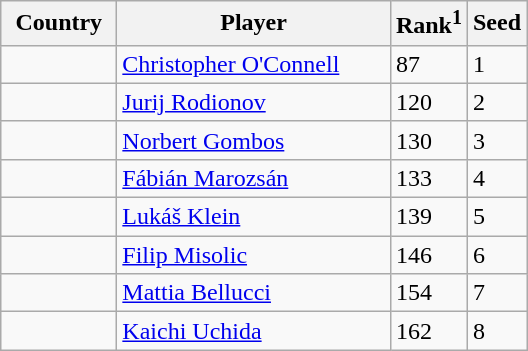<table class="sortable wikitable">
<tr>
<th width="70">Country</th>
<th width="175">Player</th>
<th>Rank<sup>1</sup></th>
<th>Seed</th>
</tr>
<tr>
<td></td>
<td><a href='#'>Christopher O'Connell</a></td>
<td>87</td>
<td>1</td>
</tr>
<tr>
<td></td>
<td><a href='#'>Jurij Rodionov</a></td>
<td>120</td>
<td>2</td>
</tr>
<tr>
<td></td>
<td><a href='#'>Norbert Gombos</a></td>
<td>130</td>
<td>3</td>
</tr>
<tr>
<td></td>
<td><a href='#'>Fábián Marozsán</a></td>
<td>133</td>
<td>4</td>
</tr>
<tr>
<td></td>
<td><a href='#'>Lukáš Klein</a></td>
<td>139</td>
<td>5</td>
</tr>
<tr>
<td></td>
<td><a href='#'>Filip Misolic</a></td>
<td>146</td>
<td>6</td>
</tr>
<tr>
<td></td>
<td><a href='#'>Mattia Bellucci</a></td>
<td>154</td>
<td>7</td>
</tr>
<tr>
<td></td>
<td><a href='#'>Kaichi Uchida</a></td>
<td>162</td>
<td>8</td>
</tr>
</table>
